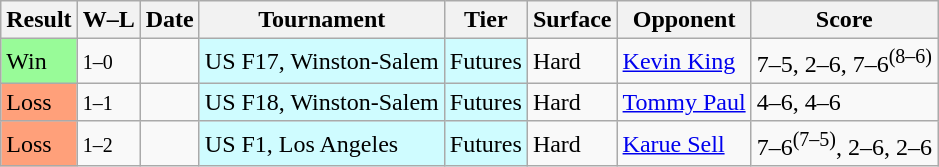<table class="sortable wikitable">
<tr>
<th>Result</th>
<th class="unsortable">W–L</th>
<th>Date</th>
<th>Tournament</th>
<th>Tier</th>
<th>Surface</th>
<th>Opponent</th>
<th class="unsortable">Score</th>
</tr>
<tr>
<td bgcolor=98FB98>Win</td>
<td><small>1–0</small></td>
<td></td>
<td style="background:#cffcff;">US F17, Winston-Salem</td>
<td style="background:#cffcff;">Futures</td>
<td>Hard</td>
<td> <a href='#'>Kevin King</a></td>
<td>7–5, 2–6, 7–6<sup>(8–6)</sup></td>
</tr>
<tr>
<td bgcolor=ffa07a>Loss</td>
<td><small>1–1</small></td>
<td></td>
<td style="background:#cffcff;">US F18, Winston-Salem</td>
<td style="background:#cffcff;">Futures</td>
<td>Hard</td>
<td> <a href='#'>Tommy Paul</a></td>
<td>4–6, 4–6</td>
</tr>
<tr>
<td bgcolor=ffa07a>Loss</td>
<td><small>1–2</small></td>
<td></td>
<td style="background:#cffcff;">US F1, Los Angeles</td>
<td style="background:#cffcff;">Futures</td>
<td>Hard</td>
<td> <a href='#'>Karue Sell</a></td>
<td>7–6<sup>(7–5)</sup>, 2–6, 2–6</td>
</tr>
</table>
